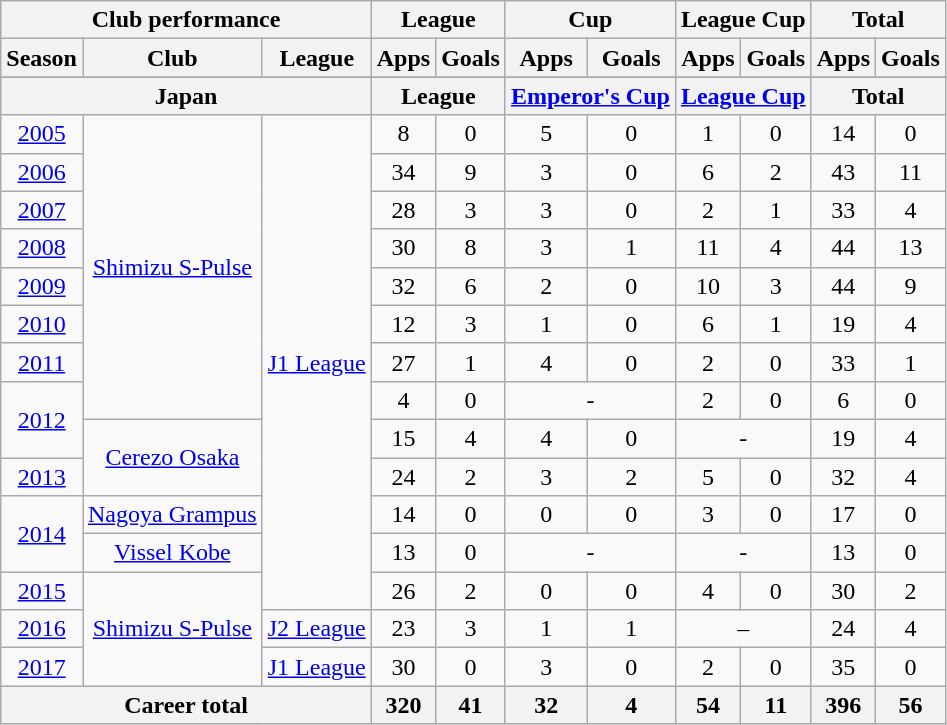<table class="wikitable" style="text-align:center">
<tr>
<th colspan=3>Club performance</th>
<th colspan=2>League</th>
<th colspan=2>Cup</th>
<th colspan=2>League Cup</th>
<th colspan=2>Total</th>
</tr>
<tr>
<th>Season</th>
<th>Club</th>
<th>League</th>
<th>Apps</th>
<th>Goals</th>
<th>Apps</th>
<th>Goals</th>
<th>Apps</th>
<th>Goals</th>
<th>Apps</th>
<th>Goals</th>
</tr>
<tr>
</tr>
<tr>
<th colspan=3>Japan</th>
<th colspan=2>League</th>
<th colspan=2><a href='#'>Emperor's Cup</a></th>
<th colspan=2><a href='#'>League Cup</a></th>
<th colspan=2>Total</th>
</tr>
<tr>
<td><a href='#'>2005</a></td>
<td rowspan="8"><a href='#'>Shimizu S-Pulse</a></td>
<td rowspan="13"><a href='#'>J1 League</a></td>
<td>8</td>
<td>0</td>
<td>5</td>
<td>0</td>
<td>1</td>
<td>0</td>
<td>14</td>
<td>0</td>
</tr>
<tr>
<td><a href='#'>2006</a></td>
<td>34</td>
<td>9</td>
<td>3</td>
<td>0</td>
<td>6</td>
<td>2</td>
<td>43</td>
<td>11</td>
</tr>
<tr>
<td><a href='#'>2007</a></td>
<td>28</td>
<td>3</td>
<td>3</td>
<td>0</td>
<td>2</td>
<td>1</td>
<td>33</td>
<td>4</td>
</tr>
<tr>
<td><a href='#'>2008</a></td>
<td>30</td>
<td>8</td>
<td>3</td>
<td>1</td>
<td>11</td>
<td>4</td>
<td>44</td>
<td>13</td>
</tr>
<tr>
<td><a href='#'>2009</a></td>
<td>32</td>
<td>6</td>
<td>2</td>
<td>0</td>
<td>10</td>
<td>3</td>
<td>44</td>
<td>9</td>
</tr>
<tr>
<td><a href='#'>2010</a></td>
<td>12</td>
<td>3</td>
<td>1</td>
<td>0</td>
<td>6</td>
<td>1</td>
<td>19</td>
<td>4</td>
</tr>
<tr>
<td><a href='#'>2011</a></td>
<td>27</td>
<td>1</td>
<td>4</td>
<td>0</td>
<td>2</td>
<td>0</td>
<td>33</td>
<td>1</td>
</tr>
<tr>
<td rowspan="2"><a href='#'>2012</a></td>
<td>4</td>
<td>0</td>
<td colspan="2">-</td>
<td>2</td>
<td>0</td>
<td>6</td>
<td>0</td>
</tr>
<tr>
<td rowspan="2"><a href='#'>Cerezo Osaka</a></td>
<td>15</td>
<td>4</td>
<td>4</td>
<td>0</td>
<td colspan="2">-</td>
<td>19</td>
<td>4</td>
</tr>
<tr>
<td><a href='#'>2013</a></td>
<td>24</td>
<td>2</td>
<td>3</td>
<td>2</td>
<td>5</td>
<td>0</td>
<td>32</td>
<td>4</td>
</tr>
<tr>
<td rowspan="2"><a href='#'>2014</a></td>
<td><a href='#'>Nagoya Grampus</a></td>
<td>14</td>
<td>0</td>
<td>0</td>
<td>0</td>
<td>3</td>
<td>0</td>
<td>17</td>
<td>0</td>
</tr>
<tr>
<td><a href='#'>Vissel Kobe</a></td>
<td>13</td>
<td>0</td>
<td colspan="2">-</td>
<td colspan="2">-</td>
<td>13</td>
<td>0</td>
</tr>
<tr>
<td><a href='#'>2015</a></td>
<td rowspan="3"><a href='#'>Shimizu S-Pulse</a></td>
<td>26</td>
<td>2</td>
<td>0</td>
<td>0</td>
<td>4</td>
<td>0</td>
<td>30</td>
<td>2</td>
</tr>
<tr>
<td><a href='#'>2016</a></td>
<td><a href='#'>J2 League</a></td>
<td>23</td>
<td>3</td>
<td>1</td>
<td>1</td>
<td colspan="2">–</td>
<td>24</td>
<td>4</td>
</tr>
<tr>
<td><a href='#'>2017</a></td>
<td rowspan="1"><a href='#'>J1 League</a></td>
<td>30</td>
<td>0</td>
<td>3</td>
<td>0</td>
<td>2</td>
<td>0</td>
<td>35</td>
<td>0</td>
</tr>
<tr>
<th colspan=3>Career total</th>
<th>320</th>
<th>41</th>
<th>32</th>
<th>4</th>
<th>54</th>
<th>11</th>
<th>396</th>
<th>56</th>
</tr>
</table>
